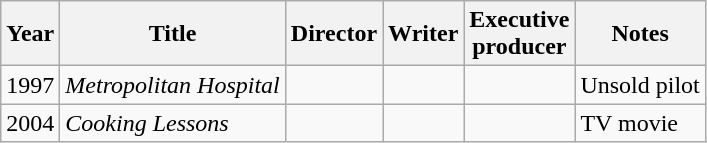<table class="wikitable">
<tr>
<th>Year</th>
<th>Title</th>
<th>Director</th>
<th>Writer</th>
<th>Executive <br>producer</th>
<th>Notes</th>
</tr>
<tr>
<td>1997</td>
<td><em>Metropolitan Hospital</em></td>
<td></td>
<td></td>
<td></td>
<td>Unsold pilot</td>
</tr>
<tr>
<td>2004</td>
<td><em>Cooking Lessons</em></td>
<td></td>
<td></td>
<td></td>
<td>TV movie</td>
</tr>
</table>
